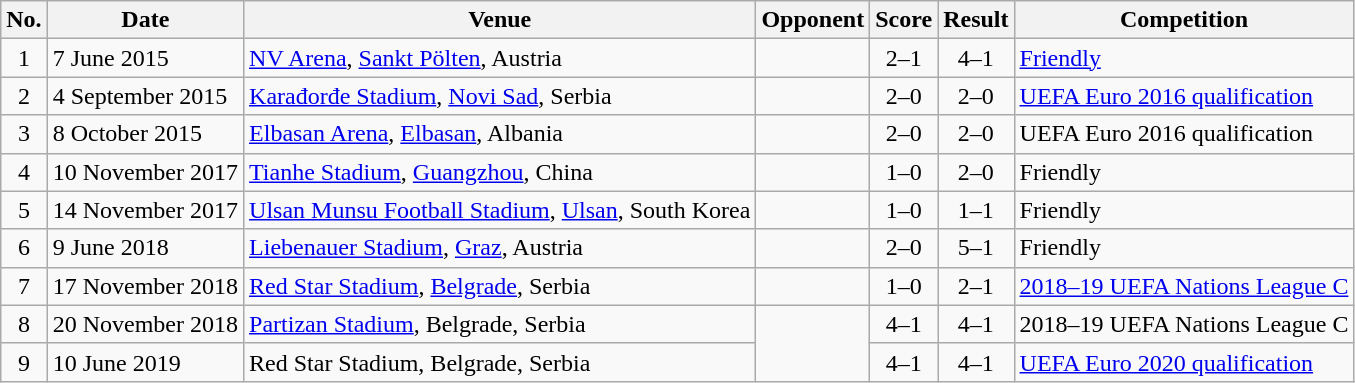<table class="wikitable sortable">
<tr>
<th scope="col">No.</th>
<th scope="col">Date</th>
<th scope="col">Venue</th>
<th scope="col">Opponent</th>
<th scope="col">Score</th>
<th scope="col">Result</th>
<th scope="col">Competition</th>
</tr>
<tr>
<td align=center>1</td>
<td>7 June 2015</td>
<td><a href='#'>NV Arena</a>, <a href='#'>Sankt Pölten</a>, Austria</td>
<td></td>
<td style="text-align:center;">2–1</td>
<td style="text-align:center;">4–1</td>
<td><a href='#'>Friendly</a></td>
</tr>
<tr>
<td align=center>2</td>
<td>4 September 2015</td>
<td><a href='#'>Karađorđe Stadium</a>, <a href='#'>Novi Sad</a>, Serbia</td>
<td></td>
<td style="text-align:center;">2–0</td>
<td style="text-align:center;">2–0</td>
<td><a href='#'>UEFA Euro 2016 qualification</a></td>
</tr>
<tr>
<td align=center>3</td>
<td>8 October 2015</td>
<td><a href='#'>Elbasan Arena</a>, <a href='#'>Elbasan</a>, Albania</td>
<td></td>
<td style="text-align:center;">2–0</td>
<td style="text-align:center;">2–0</td>
<td>UEFA Euro 2016 qualification</td>
</tr>
<tr>
<td align=center>4</td>
<td>10 November 2017</td>
<td><a href='#'>Tianhe Stadium</a>, <a href='#'>Guangzhou</a>, China</td>
<td></td>
<td style="text-align:center;">1–0</td>
<td style="text-align:center;">2–0</td>
<td>Friendly</td>
</tr>
<tr>
<td align=center>5</td>
<td>14 November 2017</td>
<td><a href='#'>Ulsan Munsu Football Stadium</a>, <a href='#'>Ulsan</a>, South Korea</td>
<td></td>
<td style="text-align:center;">1–0</td>
<td style="text-align:center;">1–1</td>
<td>Friendly</td>
</tr>
<tr>
<td align=center>6</td>
<td>9 June 2018</td>
<td><a href='#'>Liebenauer Stadium</a>, <a href='#'>Graz</a>, Austria</td>
<td></td>
<td style="text-align:center;">2–0</td>
<td style="text-align:center;">5–1</td>
<td>Friendly</td>
</tr>
<tr>
<td align=center>7</td>
<td>17 November 2018</td>
<td><a href='#'>Red Star Stadium</a>, <a href='#'>Belgrade</a>, Serbia</td>
<td></td>
<td style="text-align:center;">1–0</td>
<td style="text-align:center;">2–1</td>
<td><a href='#'>2018–19 UEFA Nations League C</a></td>
</tr>
<tr>
<td align=center>8</td>
<td>20 November 2018</td>
<td><a href='#'>Partizan Stadium</a>, Belgrade, Serbia</td>
<td rowspan="2"></td>
<td style="text-align:center;">4–1</td>
<td style="text-align:center;">4–1</td>
<td>2018–19 UEFA Nations League C</td>
</tr>
<tr>
<td align=center>9</td>
<td>10 June 2019</td>
<td>Red Star Stadium, Belgrade, Serbia</td>
<td style="text-align:center;">4–1</td>
<td style="text-align:center;">4–1</td>
<td><a href='#'>UEFA Euro 2020 qualification</a></td>
</tr>
</table>
